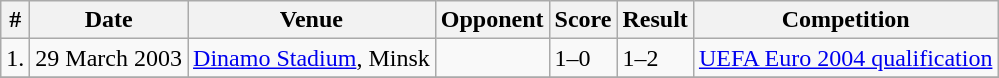<table class="wikitable">
<tr>
<th>#</th>
<th>Date</th>
<th>Venue</th>
<th>Opponent</th>
<th>Score</th>
<th>Result</th>
<th>Competition</th>
</tr>
<tr>
<td>1.</td>
<td>29 March 2003</td>
<td><a href='#'>Dinamo Stadium</a>, Minsk</td>
<td></td>
<td>1–0</td>
<td>1–2</td>
<td><a href='#'>UEFA Euro 2004 qualification</a></td>
</tr>
<tr>
</tr>
</table>
